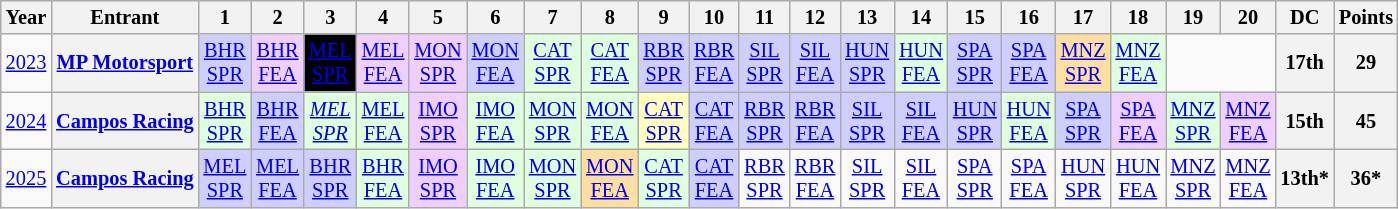<table class="wikitable" style="text-align:center; font-size:85%;">
<tr>
<th>Year</th>
<th>Entrant</th>
<th>1</th>
<th>2</th>
<th>3</th>
<th>4</th>
<th>5</th>
<th>6</th>
<th>7</th>
<th>8</th>
<th>9</th>
<th>10</th>
<th>11</th>
<th>12</th>
<th>13</th>
<th>14</th>
<th>15</th>
<th>16</th>
<th>17</th>
<th>18</th>
<th>19</th>
<th>20</th>
<th>DC</th>
<th>Points</th>
</tr>
<tr>
<td><a href='#'>2023</a></td>
<th nowrap><a href='#'>MP Motorsport</a></th>
<td style="background:#CFCFFF;"><a href='#'>BHR<br>SPR</a><br></td>
<td style="background:#EFCFFF;"><a href='#'>BHR<br>FEA</a><br></td>
<td style="background:#000000; color:#FFFFFF;"><a href='#'><span>MEL<br>SPR</span></a><br></td>
<td style="background:#EFCFFF;"><a href='#'>MEL<br>FEA</a><br></td>
<td style="background:#EFCFFF;"><a href='#'>MON<br>SPR</a><br></td>
<td style="background:#CFCFFF;"><a href='#'>MON<br>FEA</a><br></td>
<td style="background:#DFFFDF;"><a href='#'>CAT<br>SPR</a><br></td>
<td style="background:#DFFFDF;"><a href='#'>CAT<br>FEA</a><br></td>
<td style="background:#CFCFFF;"><a href='#'>RBR<br>SPR</a><br></td>
<td style="background:#CFCFFF;"><a href='#'>RBR<br>FEA</a><br></td>
<td style="background:#CFCFFF;"><a href='#'>SIL<br>SPR</a><br></td>
<td style="background:#CFCFFF;"><a href='#'>SIL<br>FEA</a><br></td>
<td style="background:#CFCFFF;"><a href='#'>HUN<br>SPR</a><br></td>
<td style="background:#DFFFDF;"><a href='#'>HUN<br>FEA</a><br></td>
<td style="background:#CFCFFF;"><a href='#'>SPA<br>SPR</a><br></td>
<td style="background:#CFCFFF;"><a href='#'>SPA<br>FEA</a><br></td>
<td style="background:#FFDF9F;"><a href='#'>MNZ<br>SPR</a><br></td>
<td style="background:#DFFFDF;"><a href='#'>MNZ<br>FEA</a><br></td>
<td colspan="2"></td>
<th>17th</th>
<th>29</th>
</tr>
<tr>
<td><a href='#'>2024</a></td>
<th nowrap><a href='#'>Campos Racing</a></th>
<td style="background:#DFFFDF;"><a href='#'>BHR<br>SPR</a><br></td>
<td style="background:#CFCFFF;"><a href='#'>BHR<br>FEA</a><br></td>
<td style="background:#DFFFDF;"><em><a href='#'>MEL<br>SPR</a></em><br></td>
<td style="background:#DFFFDF;"><a href='#'>MEL<br>FEA</a><br></td>
<td style="background:#EFCFFF;"><a href='#'>IMO<br>SPR</a><br></td>
<td style="background:#DFFFDF;"><a href='#'>IMO<br>FEA</a><br></td>
<td style="background:#DFFFDF;"><a href='#'>MON<br>SPR</a><br></td>
<td style="background:#DFFFDF;"><a href='#'>MON<br>FEA</a><br></td>
<td style="background:#FFFFBF;"><a href='#'>CAT<br>SPR</a><br></td>
<td style="background:#CFCFFF;"><a href='#'>CAT<br>FEA</a><br></td>
<td style="background:#CFCFFF;"><a href='#'>RBR<br>SPR</a><br></td>
<td style="background:#CFCFFF;"><a href='#'>RBR<br>FEA</a><br></td>
<td style="background:#CFCFFF;"><a href='#'>SIL<br>SPR</a><br></td>
<td style="background:#CFCFFF;"><a href='#'>SIL<br>FEA</a><br></td>
<td style="background:#CFCFFF;"><a href='#'>HUN<br>SPR</a><br></td>
<td style="background:#DFFFDF;"><a href='#'>HUN<br>FEA</a><br></td>
<td style="background:#CFCFFF;"><a href='#'>SPA<br>SPR</a><br></td>
<td style="background:#EFCFFF;"><a href='#'>SPA<br>FEA</a><br></td>
<td style="background:#DFFFDF;"><a href='#'>MNZ<br>SPR</a><br></td>
<td style="background:#EFCFFF;"><a href='#'>MNZ<br>FEA</a><br></td>
<th>15th</th>
<th>45</th>
</tr>
<tr>
<td><a href='#'>2025</a></td>
<th nowrap><a href='#'>Campos Racing</a></th>
<td style="background:#CFCFFF;"><a href='#'>MEL<br>SPR</a><br></td>
<td style="background:#CFCFFF;"><a href='#'>MEL<br>FEA</a><br></td>
<td style="background:#CFCFFF;"><a href='#'>BHR<br>SPR</a><br></td>
<td style="background:#DFFFDF;"><a href='#'>BHR<br>FEA</a><br></td>
<td style="background:#EFCFFF;"><a href='#'>IMO<br>SPR</a><br></td>
<td style="background:#DFFFDF;"><a href='#'>IMO<br>FEA</a><br></td>
<td style="background:#DFFFDF;"><a href='#'>MON<br>SPR</a><br></td>
<td style="background:#FFDF9F;"><a href='#'>MON<br>FEA</a><br></td>
<td style="background:#DFFFDF;"><a href='#'>CAT<br>SPR</a><br></td>
<td style="background:#CFCFFF;"><a href='#'>CAT<br>FEA</a><br></td>
<td style="background:#;"><a href='#'>RBR<br>SPR</a><br></td>
<td style="background:#;"><a href='#'>RBR<br>FEA</a><br></td>
<td style="background:#;"><a href='#'>SIL<br>SPR</a><br></td>
<td style="background:#;"><a href='#'>SIL<br>FEA</a><br></td>
<td style="background:#;"><a href='#'>SPA<br>SPR</a><br></td>
<td style="background:#;"><a href='#'>SPA<br>FEA</a><br></td>
<td style="background:#;"><a href='#'>HUN<br>SPR</a><br></td>
<td style="background:#;"><a href='#'>HUN<br>FEA</a><br></td>
<td style="background:#;"><a href='#'>MNZ<br>SPR</a><br></td>
<td style="background:#;"><a href='#'>MNZ<br>FEA</a><br></td>
<th>13th*</th>
<th>36*</th>
</tr>
</table>
